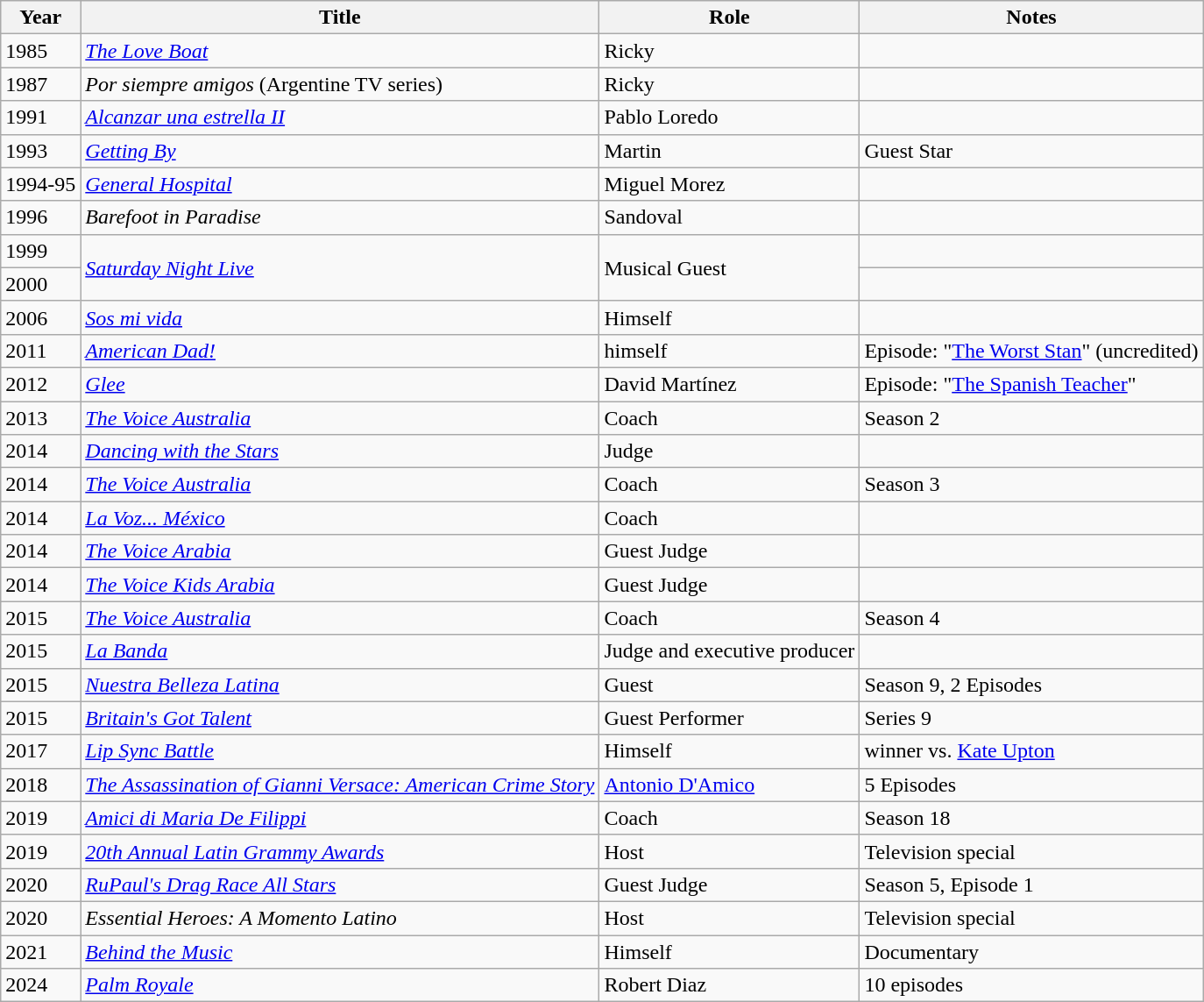<table class="wikitable sortable">
<tr>
<th>Year</th>
<th>Title</th>
<th>Role</th>
<th class="unsortable">Notes</th>
</tr>
<tr>
<td>1985</td>
<td><em><a href='#'>The Love Boat</a></em></td>
<td>Ricky</td>
<td></td>
</tr>
<tr>
<td>1987</td>
<td><em>Por siempre amigos</em> (Argentine TV series)</td>
<td>Ricky</td>
<td></td>
</tr>
<tr>
<td>1991</td>
<td><em><a href='#'>Alcanzar una estrella II</a></em></td>
<td>Pablo Loredo</td>
<td></td>
</tr>
<tr>
<td>1993</td>
<td><em><a href='#'>Getting By</a></em></td>
<td>Martin</td>
<td>Guest Star</td>
</tr>
<tr>
<td>1994-95</td>
<td><em><a href='#'>General Hospital</a></em></td>
<td>Miguel Morez</td>
<td></td>
</tr>
<tr>
<td>1996</td>
<td><em>Barefoot in Paradise</em></td>
<td>Sandoval</td>
<td></td>
</tr>
<tr>
<td>1999</td>
<td rowspan="2"><em><a href='#'>Saturday Night Live</a></em></td>
<td rowspan="2">Musical Guest</td>
<td></td>
</tr>
<tr>
<td>2000</td>
<td></td>
</tr>
<tr>
<td>2006</td>
<td><em><a href='#'>Sos mi vida</a></em></td>
<td>Himself</td>
<td></td>
</tr>
<tr>
<td>2011</td>
<td><em><a href='#'>American Dad!</a></em></td>
<td>himself</td>
<td>Episode: "<a href='#'>The Worst Stan</a>" (uncredited)</td>
</tr>
<tr>
<td>2012</td>
<td><em><a href='#'>Glee</a></em></td>
<td>David Martínez</td>
<td>Episode: "<a href='#'>The Spanish Teacher</a>"</td>
</tr>
<tr>
<td>2013</td>
<td><em><a href='#'>The Voice Australia</a></em></td>
<td>Coach</td>
<td>Season 2</td>
</tr>
<tr>
<td>2014</td>
<td><em><a href='#'>Dancing with the Stars</a></em></td>
<td>Judge</td>
<td></td>
</tr>
<tr>
<td>2014</td>
<td><em><a href='#'>The Voice Australia</a></em></td>
<td>Coach</td>
<td>Season 3</td>
</tr>
<tr>
<td>2014</td>
<td><em><a href='#'>La Voz... México</a></em></td>
<td>Coach</td>
<td></td>
</tr>
<tr>
<td>2014</td>
<td><em><a href='#'>The Voice Arabia</a></em></td>
<td>Guest Judge</td>
<td></td>
</tr>
<tr>
<td>2014</td>
<td><em><a href='#'>The Voice Kids Arabia</a></em></td>
<td>Guest Judge</td>
<td></td>
</tr>
<tr>
<td>2015</td>
<td><em><a href='#'>The Voice Australia</a></em></td>
<td>Coach</td>
<td>Season 4</td>
</tr>
<tr>
<td>2015</td>
<td><em><a href='#'>La Banda</a></em></td>
<td>Judge and executive producer</td>
<td></td>
</tr>
<tr>
<td>2015</td>
<td><em><a href='#'>Nuestra Belleza Latina</a></em></td>
<td>Guest</td>
<td>Season 9, 2 Episodes</td>
</tr>
<tr>
<td>2015</td>
<td><em><a href='#'>Britain's Got Talent</a></em></td>
<td>Guest Performer</td>
<td>Series 9</td>
</tr>
<tr>
<td>2017</td>
<td><em><a href='#'>Lip Sync Battle</a></em></td>
<td>Himself</td>
<td>winner vs. <a href='#'>Kate Upton</a></td>
</tr>
<tr>
<td>2018</td>
<td><em><a href='#'>The Assassination of Gianni Versace: American Crime Story</a></em></td>
<td><a href='#'>Antonio D'Amico</a></td>
<td>5 Episodes</td>
</tr>
<tr>
<td>2019</td>
<td><em><a href='#'>Amici di Maria De Filippi</a></em></td>
<td>Coach</td>
<td>Season 18</td>
</tr>
<tr>
<td>2019</td>
<td><em><a href='#'>20th Annual Latin Grammy Awards</a></em></td>
<td>Host</td>
<td>Television special</td>
</tr>
<tr>
<td>2020</td>
<td><em><a href='#'>RuPaul's Drag Race All Stars</a></em></td>
<td>Guest Judge</td>
<td>Season 5, Episode 1</td>
</tr>
<tr>
<td>2020</td>
<td><em>Essential Heroes: A Momento Latino</em></td>
<td>Host</td>
<td>Television special</td>
</tr>
<tr>
<td>2021</td>
<td><em><a href='#'>Behind the Music</a></em></td>
<td>Himself</td>
<td>Documentary</td>
</tr>
<tr>
<td>2024</td>
<td><em><a href='#'>Palm Royale</a></em></td>
<td>Robert Diaz</td>
<td>10 episodes</td>
</tr>
</table>
